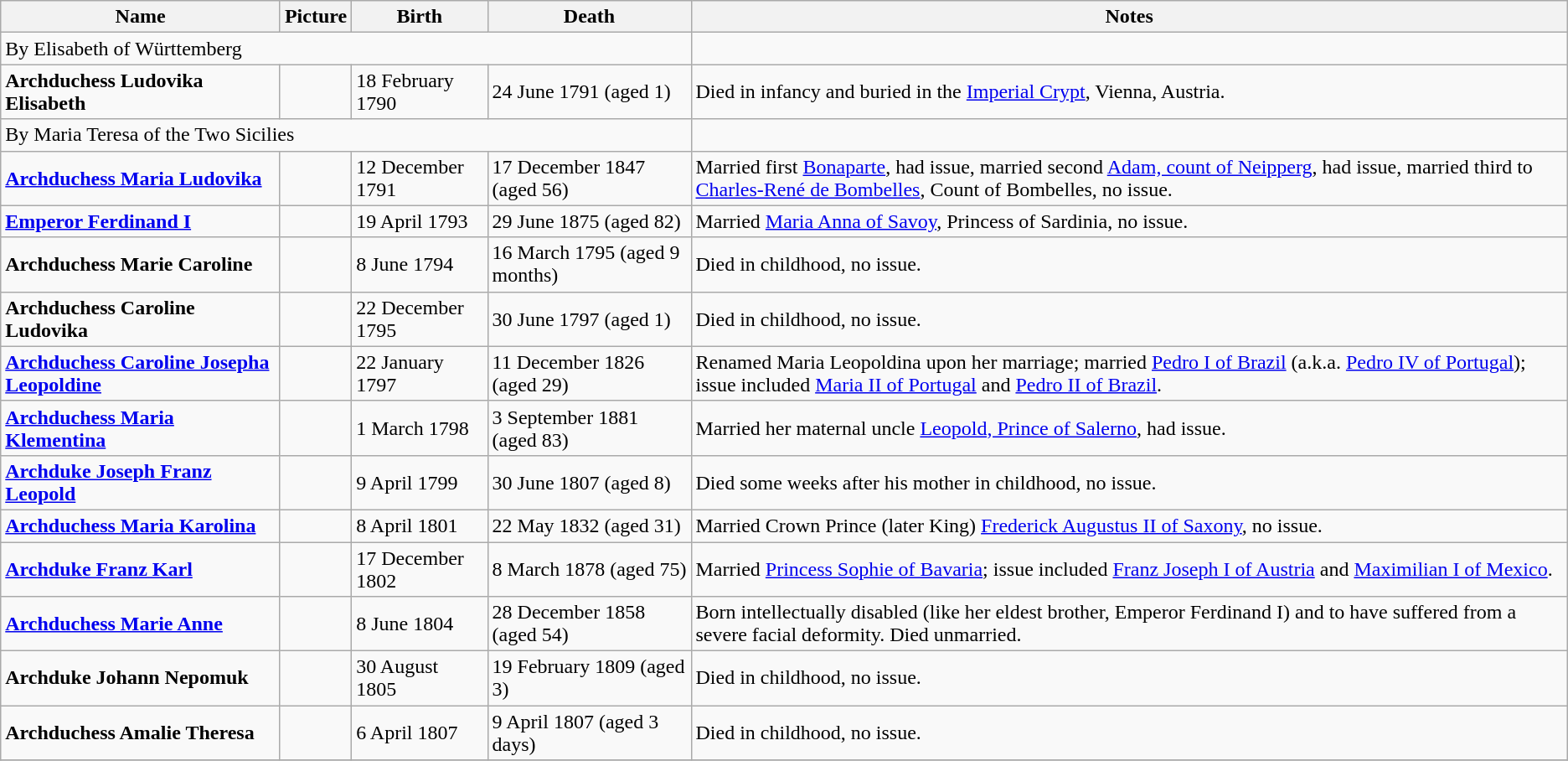<table class="wikitable">
<tr>
<th>Name</th>
<th>Picture</th>
<th>Birth</th>
<th>Death</th>
<th>Notes</th>
</tr>
<tr>
<td colspan=4>By Elisabeth of Württemberg</td>
</tr>
<tr>
<td><strong>Archduchess Ludovika Elisabeth</strong></td>
<td></td>
<td>18 February 1790</td>
<td>24 June 1791 (aged 1)</td>
<td>Died in infancy and buried in the <a href='#'>Imperial Crypt</a>, Vienna, Austria.</td>
</tr>
<tr>
<td colspan=4>By Maria Teresa of the Two Sicilies</td>
</tr>
<tr>
<td><strong><a href='#'>Archduchess Maria Ludovika</a></strong></td>
<td></td>
<td>12 December 1791</td>
<td>17 December 1847 (aged 56)</td>
<td>Married first <a href='#'>Bonaparte</a>, had issue, married second <a href='#'>Adam, count of Neipperg</a>, had issue, married third to <a href='#'>Charles-René de Bombelles</a>, Count of Bombelles, no issue.</td>
</tr>
<tr>
<td><strong><a href='#'>Emperor Ferdinand I</a></strong></td>
<td></td>
<td>19 April 1793</td>
<td>29 June 1875 (aged 82)</td>
<td>Married <a href='#'>Maria Anna of Savoy</a>, Princess of Sardinia, no issue.</td>
</tr>
<tr>
<td><strong>Archduchess Marie Caroline</strong></td>
<td></td>
<td>8 June 1794</td>
<td>16 March 1795 (aged 9 months)</td>
<td>Died in childhood, no issue.</td>
</tr>
<tr>
<td><strong>Archduchess Caroline Ludovika</strong></td>
<td></td>
<td>22 December 1795</td>
<td>30 June 1797 (aged 1)</td>
<td>Died in childhood, no issue.</td>
</tr>
<tr>
<td><strong><a href='#'>Archduchess Caroline Josepha Leopoldine</a></strong></td>
<td></td>
<td>22 January 1797</td>
<td>11 December 1826 (aged 29)</td>
<td>Renamed Maria Leopoldina upon her marriage; married <a href='#'>Pedro I of Brazil</a> (a.k.a. <a href='#'>Pedro IV of Portugal</a>); issue included <a href='#'>Maria II of Portugal</a> and <a href='#'>Pedro II of Brazil</a>.</td>
</tr>
<tr>
<td><strong><a href='#'>Archduchess Maria Klementina</a></strong></td>
<td></td>
<td>1 March 1798</td>
<td>3 September 1881 (aged 83)</td>
<td>Married her maternal uncle <a href='#'>Leopold, Prince of Salerno</a>, had issue.</td>
</tr>
<tr>
<td><strong><a href='#'>Archduke Joseph Franz Leopold</a></strong></td>
<td></td>
<td>9 April 1799</td>
<td>30 June 1807 (aged 8)</td>
<td>Died some weeks after his mother in childhood, no issue.</td>
</tr>
<tr>
<td><strong><a href='#'>Archduchess Maria Karolina</a></strong></td>
<td></td>
<td>8 April 1801</td>
<td>22 May 1832 (aged 31)</td>
<td>Married Crown Prince (later King) <a href='#'>Frederick Augustus II of Saxony</a>, no issue.</td>
</tr>
<tr>
<td><strong><a href='#'>Archduke Franz Karl</a></strong></td>
<td></td>
<td>17 December 1802</td>
<td>8 March 1878 (aged 75)</td>
<td>Married <a href='#'>Princess Sophie of Bavaria</a>; issue included <a href='#'>Franz Joseph I of Austria</a> and <a href='#'>Maximilian I of Mexico</a>.</td>
</tr>
<tr>
<td><strong><a href='#'>Archduchess Marie Anne</a></strong></td>
<td></td>
<td>8 June 1804</td>
<td>28 December 1858 (aged 54)</td>
<td>Born intellectually disabled (like her eldest brother, Emperor Ferdinand I) and to have suffered from a severe facial deformity. Died unmarried.</td>
</tr>
<tr>
<td><strong>Archduke Johann Nepomuk</strong></td>
<td></td>
<td>30 August 1805</td>
<td>19 February 1809 (aged 3)</td>
<td>Died in childhood, no issue.</td>
</tr>
<tr>
<td><strong>Archduchess Amalie Theresa</strong></td>
<td></td>
<td>6 April 1807</td>
<td>9 April 1807 (aged 3 days)</td>
<td>Died in childhood, no issue.</td>
</tr>
<tr>
</tr>
</table>
